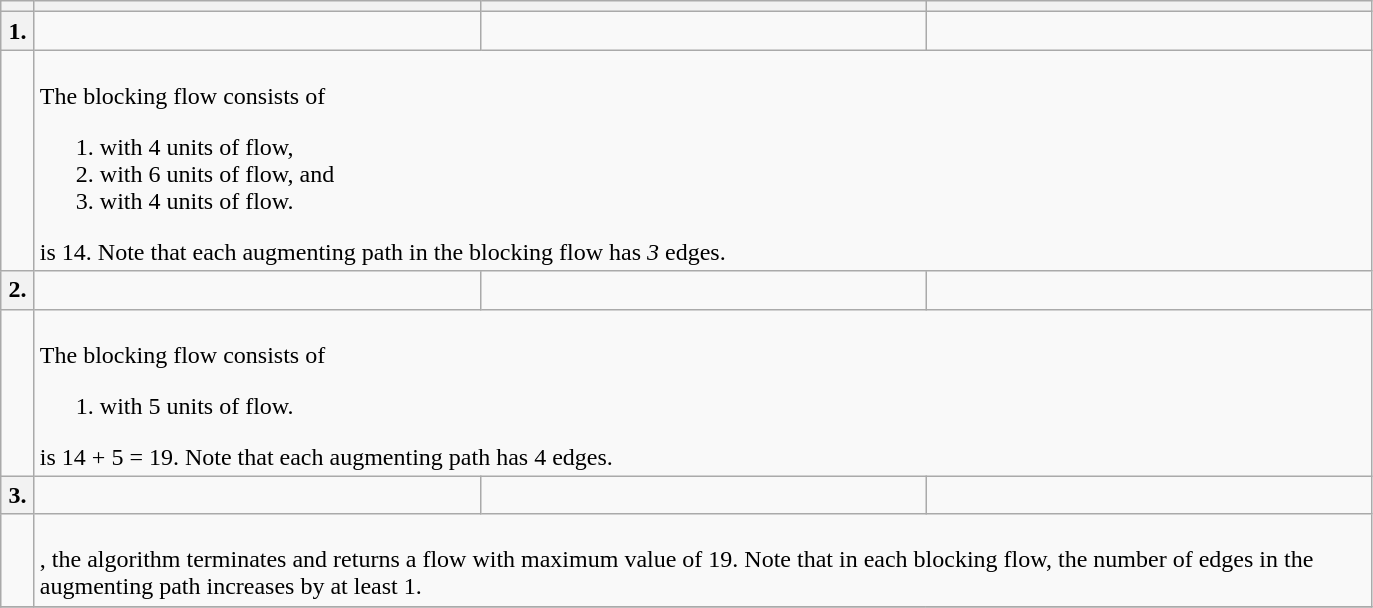<table class="wikitable" style="text-align:center; width:915px;" border="1">
<tr>
<th width="15px"></th>
<th></th>
<th></th>
<th></th>
</tr>
<tr>
<th>1.</th>
<td></td>
<td></td>
<td></td>
</tr>
<tr>
<td></td>
<td align="left" colspan="3"><br>The blocking flow consists of<ol><li> with 4 units of flow,</li><li> with 6 units of flow, and</li><li> with 4 units of flow.</li></ol> is 14. Note that each augmenting path in the blocking flow has <em>3</em> edges.</td>
</tr>
<tr>
<th>2.</th>
<td></td>
<td></td>
<td></td>
</tr>
<tr>
<td></td>
<td align="left" colspan="3"><br>The blocking flow consists of<ol><li> with 5 units of flow.</li></ol> is 14 + 5 = 19. Note that each augmenting path has 4 edges.</td>
</tr>
<tr>
<th>3.</th>
<td></td>
<td></td>
<td></td>
</tr>
<tr>
<td></td>
<td align="left" colspan="3"><br>, the algorithm terminates and returns a flow with maximum value of 19. Note that in each blocking flow, the number of edges in the augmenting path increases by at least 1.</td>
</tr>
<tr>
</tr>
</table>
